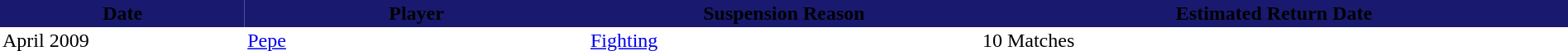<table border="0" cellspacing="0" cellpadding="2">
<tr style="background:#191970;">
<th width=5%><span> Date</span></th>
<th width=7%><span> Player</span></th>
<th width=8%><span> Suspension Reason</span></th>
<th width=12%><span> Estimated Return Date</span></th>
</tr>
<tr>
<td>April 2009</td>
<td> <a href='#'>Pepe</a></td>
<td><a href='#'>Fighting</a></td>
<td>10 Matches</td>
</tr>
</table>
